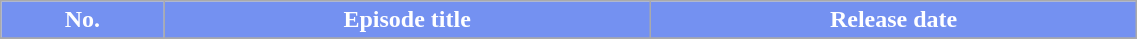<table class="wikitable plainrowheaders" style="width:60%; margin:left;">
<tr>
<th style="color:white; background-color: #7491F1">No.</th>
<th style="color:white; background-color: #7491F1">Episode title</th>
<th style="color:white; background-color: #7491F1">Release date</th>
</tr>
<tr>
</tr>
</table>
